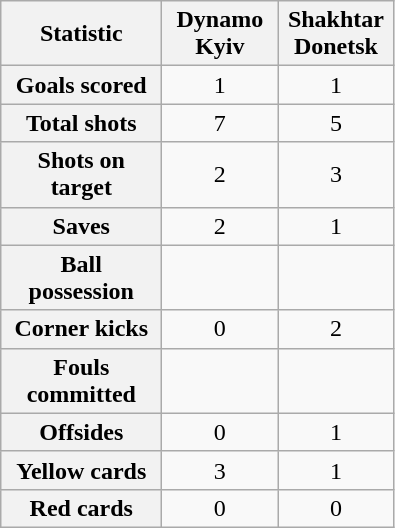<table class="wikitable plainrowheaders" style="text-align:center">
<tr>
<th scope="col" style="width:100px">Statistic</th>
<th scope="col" style="width:70px">Dynamo Kyiv</th>
<th scope="col" style="width:70px">Shakhtar Donetsk</th>
</tr>
<tr>
<th scope=row>Goals scored</th>
<td>1</td>
<td>1</td>
</tr>
<tr>
<th scope=row>Total shots</th>
<td>7</td>
<td>5</td>
</tr>
<tr>
<th scope=row>Shots on target</th>
<td>2</td>
<td>3</td>
</tr>
<tr>
<th scope=row>Saves</th>
<td>2</td>
<td>1</td>
</tr>
<tr>
<th scope=row>Ball possession</th>
<td></td>
<td></td>
</tr>
<tr>
<th scope=row>Corner kicks</th>
<td>0</td>
<td>2</td>
</tr>
<tr>
<th scope=row>Fouls committed</th>
<td></td>
<td></td>
</tr>
<tr>
<th scope=row>Offsides</th>
<td>0</td>
<td>1</td>
</tr>
<tr>
<th scope=row>Yellow cards</th>
<td>3</td>
<td>1</td>
</tr>
<tr>
<th scope=row>Red cards</th>
<td>0</td>
<td>0</td>
</tr>
</table>
